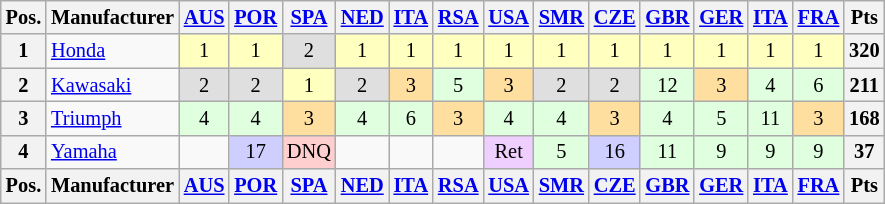<table class="wikitable" style="font-size: 85%; text-align: center">
<tr valign="top">
<th valign="middle">Pos.</th>
<th valign="middle">Manufacturer</th>
<th><a href='#'>AUS</a><br></th>
<th><a href='#'>POR</a><br></th>
<th><a href='#'>SPA</a><br></th>
<th><a href='#'>NED</a><br></th>
<th><a href='#'>ITA</a><br></th>
<th><a href='#'>RSA</a><br></th>
<th><a href='#'>USA</a><br></th>
<th><a href='#'>SMR</a><br></th>
<th><a href='#'>CZE</a><br></th>
<th><a href='#'>GBR</a><br></th>
<th><a href='#'>GER</a><br></th>
<th><a href='#'>ITA</a><br></th>
<th><a href='#'>FRA</a><br></th>
<th valign="middle">Pts</th>
</tr>
<tr>
<th>1</th>
<td align="left"> <a href='#'>Honda</a></td>
<td style="background:#ffffbf;">1</td>
<td style="background:#ffffbf;">1</td>
<td style="background:#dfdfdf;">2</td>
<td style="background:#ffffbf;">1</td>
<td style="background:#ffffbf;">1</td>
<td style="background:#ffffbf;">1</td>
<td style="background:#ffffbf;">1</td>
<td style="background:#ffffbf;">1</td>
<td style="background:#ffffbf;">1</td>
<td style="background:#ffffbf;">1</td>
<td style="background:#ffffbf;">1</td>
<td style="background:#ffffbf;">1</td>
<td style="background:#ffffbf;">1</td>
<th>320</th>
</tr>
<tr>
<th>2</th>
<td align="left"> <a href='#'>Kawasaki</a></td>
<td style="background:#dfdfdf;">2</td>
<td style="background:#dfdfdf;">2</td>
<td style="background:#ffffbf;">1</td>
<td style="background:#dfdfdf;">2</td>
<td style="background:#ffdf9f;">3</td>
<td style="background:#dfffdf;">5</td>
<td style="background:#ffdf9f;">3</td>
<td style="background:#dfdfdf;">2</td>
<td style="background:#dfdfdf;">2</td>
<td style="background:#dfffdf;">12</td>
<td style="background:#ffdf9f;">3</td>
<td style="background:#dfffdf;">4</td>
<td style="background:#dfffdf;">6</td>
<th>211</th>
</tr>
<tr>
<th>3</th>
<td align="left"> <a href='#'>Triumph</a></td>
<td style="background:#dfffdf;">4</td>
<td style="background:#dfffdf;">4</td>
<td style="background:#ffdf9f;">3</td>
<td style="background:#dfffdf;">4</td>
<td style="background:#dfffdf;">6</td>
<td style="background:#ffdf9f;">3</td>
<td style="background:#dfffdf;">4</td>
<td style="background:#dfffdf;">4</td>
<td style="background:#ffdf9f;">3</td>
<td style="background:#dfffdf;">4</td>
<td style="background:#dfffdf;">5</td>
<td style="background:#dfffdf;">11</td>
<td style="background:#ffdf9f;">3</td>
<th>168</th>
</tr>
<tr>
<th>4</th>
<td align="left"> <a href='#'>Yamaha</a></td>
<td></td>
<td style="background:#cfcfff;">17</td>
<td style="background:#FFCFCF;">DNQ</td>
<td></td>
<td></td>
<td></td>
<td style="background:#efcfff;">Ret</td>
<td style="background:#dfffdf;">5</td>
<td style="background:#cfcfff;">16</td>
<td style="background:#dfffdf;">11</td>
<td style="background:#dfffdf;">9</td>
<td style="background:#dfffdf;">9</td>
<td style="background:#dfffdf;">9</td>
<th>37</th>
</tr>
<tr valign="top">
<th valign="middle">Pos.</th>
<th valign="middle">Manufacturer</th>
<th><a href='#'>AUS</a><br></th>
<th><a href='#'>POR</a><br></th>
<th><a href='#'>SPA</a><br></th>
<th><a href='#'>NED</a><br></th>
<th><a href='#'>ITA</a><br></th>
<th><a href='#'>RSA</a><br></th>
<th><a href='#'>USA</a><br></th>
<th><a href='#'>SMR</a><br></th>
<th><a href='#'>CZE</a><br></th>
<th><a href='#'>GBR</a><br></th>
<th><a href='#'>GER</a><br></th>
<th><a href='#'>ITA</a><br></th>
<th><a href='#'>FRA</a><br></th>
<th valign="middle">Pts</th>
</tr>
</table>
